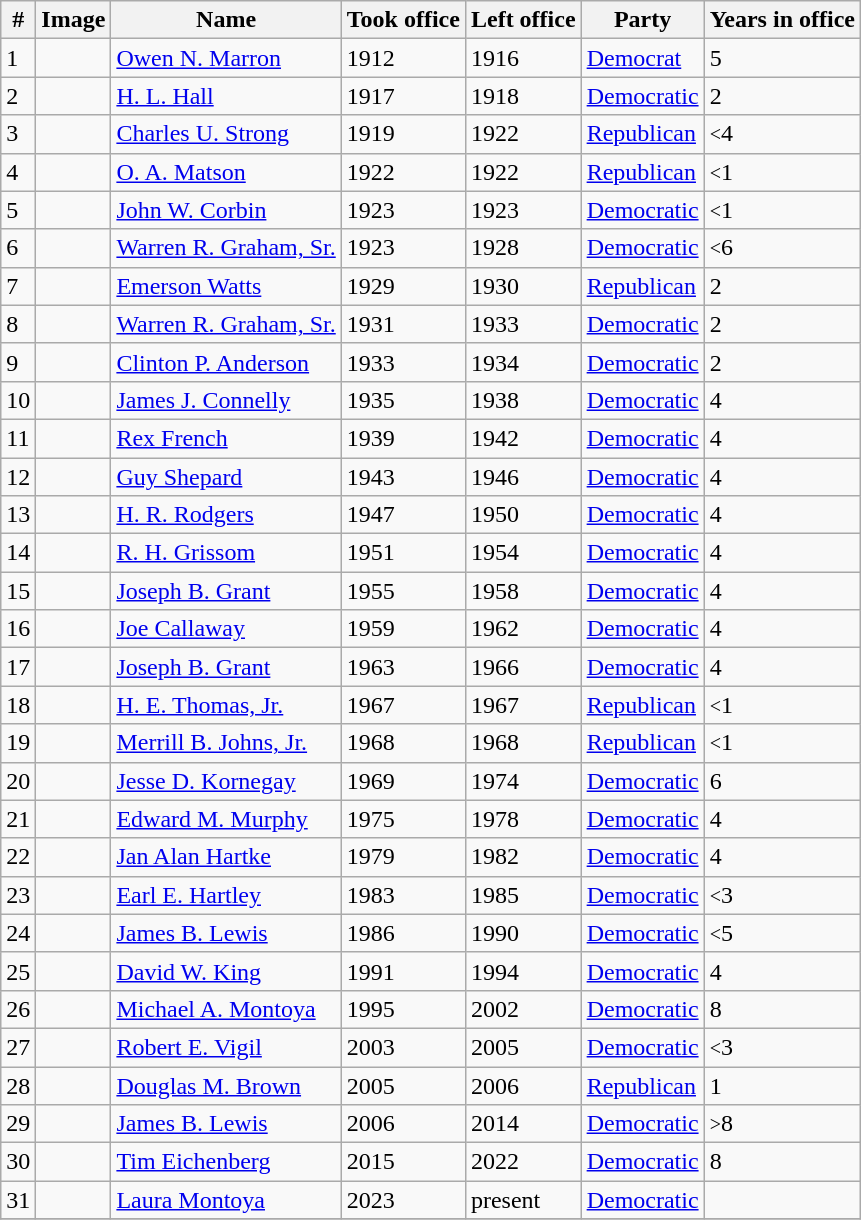<table class="wikitable">
<tr>
<th>#</th>
<th>Image</th>
<th>Name</th>
<th>Took office</th>
<th>Left office</th>
<th>Party</th>
<th>Years in office</th>
</tr>
<tr>
<td>1</td>
<td></td>
<td><a href='#'>Owen N. Marron</a></td>
<td>1912</td>
<td>1916</td>
<td><a href='#'>Democrat</a></td>
<td>5 </td>
</tr>
<tr>
<td>2</td>
<td></td>
<td><a href='#'>H. L. Hall</a></td>
<td>1917</td>
<td>1918</td>
<td><a href='#'>Democratic</a></td>
<td>2</td>
</tr>
<tr>
<td>3</td>
<td></td>
<td><a href='#'>Charles U. Strong</a></td>
<td>1919</td>
<td>1922</td>
<td><a href='#'>Republican</a></td>
<td><small><</small>4 </td>
</tr>
<tr>
<td>4</td>
<td></td>
<td><a href='#'>O. A. Matson</a></td>
<td>1922</td>
<td>1922</td>
<td><a href='#'>Republican</a></td>
<td><small><</small>1 </td>
</tr>
<tr>
<td>5</td>
<td></td>
<td><a href='#'>John W. Corbin</a></td>
<td>1923</td>
<td>1923</td>
<td><a href='#'>Democratic</a></td>
<td><small><</small>1 </td>
</tr>
<tr>
<td>6</td>
<td></td>
<td><a href='#'>Warren R. Graham, Sr.</a></td>
<td>1923</td>
<td>1928</td>
<td><a href='#'>Democratic</a></td>
<td><small><</small>6 </td>
</tr>
<tr>
<td>7</td>
<td></td>
<td><a href='#'>Emerson Watts</a></td>
<td>1929</td>
<td>1930</td>
<td><a href='#'>Republican</a></td>
<td>2</td>
</tr>
<tr>
<td>8</td>
<td></td>
<td><a href='#'>Warren R. Graham, Sr.</a></td>
<td>1931</td>
<td>1933</td>
<td><a href='#'>Democratic</a></td>
<td>2 </td>
</tr>
<tr>
<td>9</td>
<td></td>
<td><a href='#'>Clinton P. Anderson</a></td>
<td>1933</td>
<td>1934</td>
<td><a href='#'>Democratic</a></td>
<td>2 </td>
</tr>
<tr>
<td>10</td>
<td></td>
<td><a href='#'>James J. Connelly</a></td>
<td>1935</td>
<td>1938</td>
<td><a href='#'>Democratic</a></td>
<td>4</td>
</tr>
<tr>
<td>11</td>
<td></td>
<td><a href='#'>Rex French</a></td>
<td>1939</td>
<td>1942</td>
<td><a href='#'>Democratic</a></td>
<td>4</td>
</tr>
<tr>
<td>12</td>
<td></td>
<td><a href='#'>Guy Shepard</a></td>
<td>1943</td>
<td>1946</td>
<td><a href='#'>Democratic</a></td>
<td>4</td>
</tr>
<tr>
<td>13</td>
<td></td>
<td><a href='#'>H. R. Rodgers</a></td>
<td>1947</td>
<td>1950</td>
<td><a href='#'>Democratic</a></td>
<td>4</td>
</tr>
<tr>
<td>14</td>
<td></td>
<td><a href='#'>R. H. Grissom</a></td>
<td>1951</td>
<td>1954</td>
<td><a href='#'>Democratic</a></td>
<td>4</td>
</tr>
<tr>
<td>15</td>
<td></td>
<td><a href='#'>Joseph B. Grant</a></td>
<td>1955</td>
<td>1958</td>
<td><a href='#'>Democratic</a></td>
<td>4</td>
</tr>
<tr>
<td>16</td>
<td></td>
<td><a href='#'>Joe Callaway</a></td>
<td>1959</td>
<td>1962</td>
<td><a href='#'>Democratic</a></td>
<td>4</td>
</tr>
<tr>
<td>17</td>
<td></td>
<td><a href='#'>Joseph B. Grant</a></td>
<td>1963</td>
<td>1966</td>
<td><a href='#'>Democratic</a></td>
<td>4</td>
</tr>
<tr>
<td>18</td>
<td></td>
<td><a href='#'>H. E. Thomas, Jr.</a></td>
<td>1967</td>
<td>1967</td>
<td><a href='#'>Republican</a></td>
<td><small><</small>1 </td>
</tr>
<tr>
<td>19</td>
<td></td>
<td><a href='#'>Merrill B. Johns, Jr.</a></td>
<td>1968</td>
<td>1968</td>
<td><a href='#'>Republican</a></td>
<td><small><</small>1 </td>
</tr>
<tr>
<td>20</td>
<td></td>
<td><a href='#'>Jesse D. Kornegay</a></td>
<td>1969</td>
<td>1974</td>
<td><a href='#'>Democratic</a></td>
<td>6</td>
</tr>
<tr>
<td>21</td>
<td></td>
<td><a href='#'>Edward M. Murphy</a></td>
<td>1975</td>
<td>1978</td>
<td><a href='#'>Democratic</a></td>
<td>4</td>
</tr>
<tr>
<td>22</td>
<td></td>
<td><a href='#'>Jan Alan Hartke</a></td>
<td>1979</td>
<td>1982</td>
<td><a href='#'>Democratic</a></td>
<td>4</td>
</tr>
<tr>
<td>23</td>
<td></td>
<td><a href='#'>Earl E. Hartley</a></td>
<td>1983</td>
<td>1985</td>
<td><a href='#'>Democratic</a></td>
<td><small><</small>3 </td>
</tr>
<tr>
<td>24</td>
<td></td>
<td><a href='#'>James B. Lewis</a></td>
<td>1986</td>
<td>1990</td>
<td><a href='#'>Democratic</a></td>
<td><small><</small>5 </td>
</tr>
<tr>
<td>25</td>
<td></td>
<td><a href='#'>David W. King</a></td>
<td>1991</td>
<td>1994</td>
<td><a href='#'>Democratic</a></td>
<td>4</td>
</tr>
<tr>
<td>26</td>
<td></td>
<td><a href='#'>Michael A. Montoya</a></td>
<td>1995</td>
<td>2002</td>
<td><a href='#'>Democratic</a></td>
<td>8</td>
</tr>
<tr>
<td>27</td>
<td></td>
<td><a href='#'>Robert E. Vigil</a></td>
<td>2003</td>
<td>2005</td>
<td><a href='#'>Democratic</a></td>
<td><small><</small>3 </td>
</tr>
<tr>
<td>28</td>
<td></td>
<td><a href='#'>Douglas M. Brown</a></td>
<td>2005</td>
<td>2006</td>
<td><a href='#'>Republican</a></td>
<td>1 </td>
</tr>
<tr>
<td>29</td>
<td></td>
<td><a href='#'>James B. Lewis</a></td>
<td>2006</td>
<td>2014</td>
<td><a href='#'>Democratic</a></td>
<td><small>></small>8 </td>
</tr>
<tr>
<td>30</td>
<td></td>
<td><a href='#'>Tim Eichenberg</a></td>
<td>2015</td>
<td>2022</td>
<td><a href='#'>Democratic</a></td>
<td>8</td>
</tr>
<tr>
<td>31</td>
<td></td>
<td><a href='#'>Laura Montoya</a></td>
<td>2023</td>
<td>present</td>
<td><a href='#'>Democratic</a></td>
<td></td>
</tr>
<tr>
</tr>
</table>
